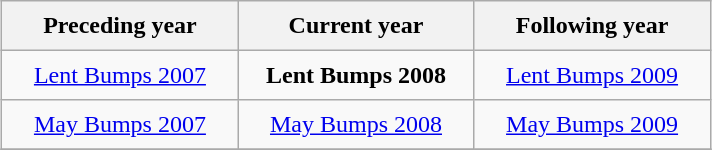<table class="wikitable" style="height: 100px; text-align: center; margin: 1em auto;">
<tr>
<th width=150>Preceding year</th>
<th width=150>Current year</th>
<th width=150>Following year</th>
</tr>
<tr>
<td><a href='#'>Lent Bumps 2007</a></td>
<td><strong>Lent Bumps 2008</strong></td>
<td><a href='#'>Lent Bumps 2009</a></td>
</tr>
<tr>
<td><a href='#'>May Bumps 2007</a></td>
<td><a href='#'>May Bumps 2008</a></td>
<td><a href='#'>May Bumps 2009</a></td>
</tr>
<tr>
</tr>
</table>
